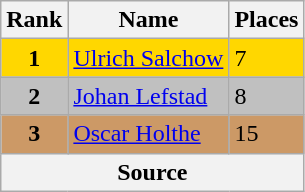<table class="wikitable">
<tr>
<th>Rank</th>
<th>Name</th>
<th>Places</th>
</tr>
<tr bgcolor="gold">
<td align="center"><strong>1</strong></td>
<td> <a href='#'>Ulrich Salchow</a></td>
<td>7</td>
</tr>
<tr bgcolor="silver">
<td align="center"><strong>2</strong></td>
<td> <a href='#'>Johan Lefstad</a></td>
<td>8</td>
</tr>
<tr bgcolor="cc9966">
<td align="center"><strong>3</strong></td>
<td> <a href='#'>Oscar Holthe</a></td>
<td>15</td>
</tr>
<tr>
<th colspan=3>Source</th>
</tr>
</table>
